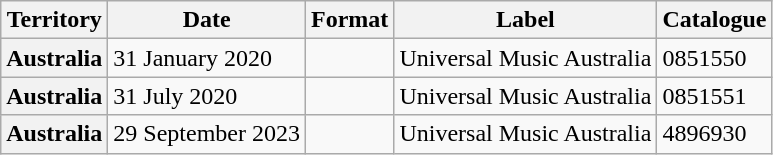<table class="wikitable plainrowheaders">
<tr>
<th scope="col">Territory</th>
<th scope="col">Date</th>
<th scope="col">Format</th>
<th scope="col">Label</th>
<th scope="col">Catalogue</th>
</tr>
<tr>
<th scope="row">Australia</th>
<td>31 January 2020</td>
<td></td>
<td>Universal Music Australia</td>
<td>0851550</td>
</tr>
<tr>
<th scope="row">Australia</th>
<td>31 July 2020</td>
<td></td>
<td>Universal Music Australia</td>
<td>0851551</td>
</tr>
<tr>
<th scope="row">Australia</th>
<td>29 September 2023</td>
<td></td>
<td>Universal Music Australia</td>
<td>4896930</td>
</tr>
</table>
